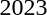<table>
<tr>
<td>2023<br></td>
<td></td>
<td></td>
<td></td>
</tr>
</table>
